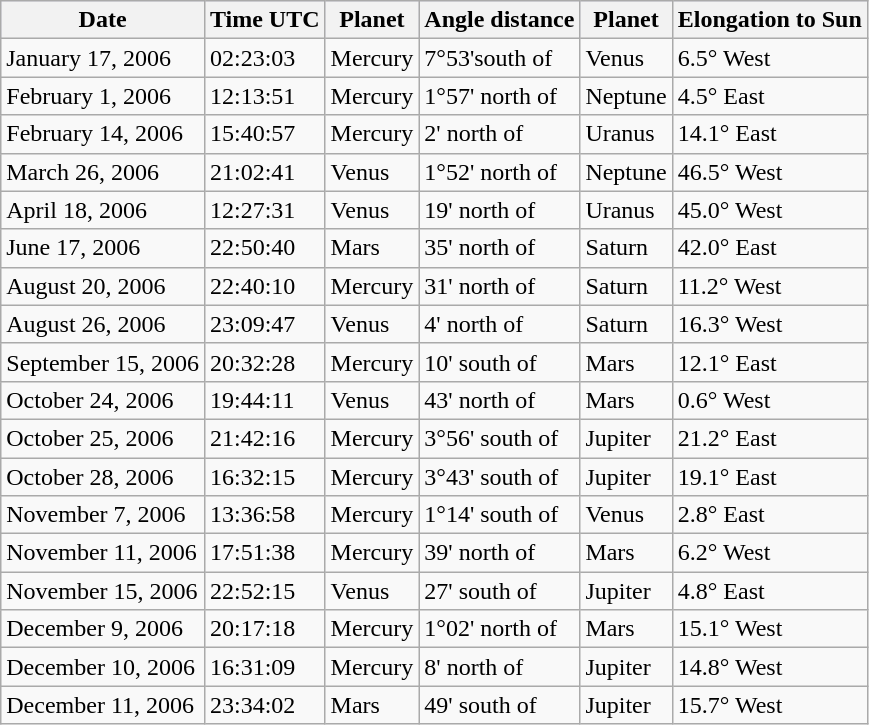<table class="wikitable sortable">
<tr bgcolor="#ddddff" align="center" valign="top">
<th>Date</th>
<th>Time UTC</th>
<th>Planet</th>
<th>Angle distance</th>
<th>Planet</th>
<th>Elongation to Sun</th>
</tr>
<tr>
<td>January 17, 2006</td>
<td>02:23:03</td>
<td>Mercury</td>
<td>7°53'south of</td>
<td>Venus</td>
<td>6.5° West</td>
</tr>
<tr>
<td>February 1, 2006</td>
<td>12:13:51</td>
<td>Mercury</td>
<td>1°57' north of</td>
<td>Neptune</td>
<td>4.5° East</td>
</tr>
<tr>
<td>February 14, 2006</td>
<td>15:40:57</td>
<td>Mercury</td>
<td>2' north of</td>
<td>Uranus</td>
<td>14.1° East</td>
</tr>
<tr>
<td>March 26, 2006</td>
<td>21:02:41</td>
<td>Venus</td>
<td>1°52' north of</td>
<td>Neptune</td>
<td>46.5° West</td>
</tr>
<tr>
<td>April 18, 2006</td>
<td>12:27:31</td>
<td>Venus</td>
<td>19' north of</td>
<td>Uranus</td>
<td>45.0° West</td>
</tr>
<tr>
<td>June 17, 2006</td>
<td>22:50:40</td>
<td>Mars</td>
<td>35' north of</td>
<td>Saturn</td>
<td>42.0° East</td>
</tr>
<tr>
<td>August 20, 2006</td>
<td>22:40:10</td>
<td>Mercury</td>
<td>31' north of</td>
<td>Saturn</td>
<td>11.2° West</td>
</tr>
<tr>
<td>August 26, 2006</td>
<td>23:09:47</td>
<td>Venus</td>
<td>4' north of</td>
<td>Saturn</td>
<td>16.3° West</td>
</tr>
<tr>
<td>September 15, 2006</td>
<td>20:32:28</td>
<td>Mercury</td>
<td>10' south of</td>
<td>Mars</td>
<td>12.1° East</td>
</tr>
<tr>
<td>October 24, 2006</td>
<td>19:44:11</td>
<td>Venus</td>
<td>43' north of</td>
<td>Mars</td>
<td>0.6° West</td>
</tr>
<tr>
<td>October 25, 2006</td>
<td>21:42:16</td>
<td>Mercury</td>
<td>3°56' south of</td>
<td>Jupiter</td>
<td>21.2° East</td>
</tr>
<tr>
<td>October 28, 2006</td>
<td>16:32:15</td>
<td>Mercury</td>
<td>3°43' south of</td>
<td>Jupiter</td>
<td>19.1° East</td>
</tr>
<tr>
<td>November 7, 2006</td>
<td>13:36:58</td>
<td>Mercury</td>
<td>1°14' south of</td>
<td>Venus</td>
<td>2.8° East</td>
</tr>
<tr>
<td>November 11, 2006</td>
<td>17:51:38</td>
<td>Mercury</td>
<td>39' north of</td>
<td>Mars</td>
<td>6.2° West</td>
</tr>
<tr>
<td>November 15, 2006</td>
<td>22:52:15</td>
<td>Venus</td>
<td>27' south of</td>
<td>Jupiter</td>
<td>4.8° East</td>
</tr>
<tr>
<td>December 9, 2006</td>
<td>20:17:18</td>
<td>Mercury</td>
<td>1°02' north of</td>
<td>Mars</td>
<td>15.1° West</td>
</tr>
<tr>
<td>December 10, 2006</td>
<td>16:31:09</td>
<td>Mercury</td>
<td>8' north of</td>
<td>Jupiter</td>
<td>14.8° West</td>
</tr>
<tr>
<td>December 11, 2006</td>
<td>23:34:02</td>
<td>Mars</td>
<td>49' south of</td>
<td>Jupiter</td>
<td>15.7° West</td>
</tr>
</table>
